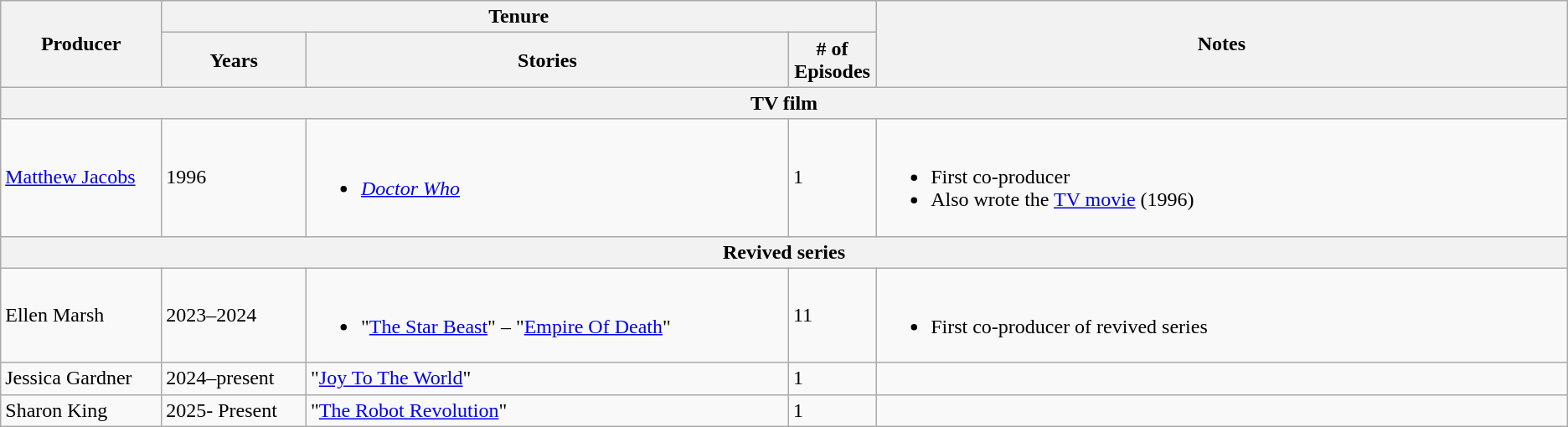<table class="wikitable">
<tr>
<th rowspan="2" width="10%">Producer</th>
<th colspan="3">Tenure</th>
<th rowspan="2" width="43%">Notes</th>
</tr>
<tr>
<th width="9%">Years</th>
<th width="30%">Stories</th>
<th width="5%"># of Episodes<br></th>
</tr>
<tr>
<th colspan=5>TV film</th>
</tr>
<tr>
<td><a href='#'>Matthew Jacobs</a></td>
<td>1996</td>
<td><br><ul><li><em><a href='#'>Doctor Who</a></em></li></ul></td>
<td>1</td>
<td><br><ul><li>First co-producer</li><li>Also wrote the <a href='#'>TV movie</a> (1996)</li></ul></td>
</tr>
<tr>
<th colspan=5>Revived series</th>
</tr>
<tr>
<td>Ellen Marsh</td>
<td>2023–2024</td>
<td><br><ul><li>"<a href='#'>The Star Beast</a>" – "<a href='#'>Empire Of Death</a>"</li></ul></td>
<td>11</td>
<td><br><ul><li>First co-producer of revived series</li></ul></td>
</tr>
<tr>
<td>Jessica Gardner</td>
<td>2024–present</td>
<td>"<a href='#'>Joy To The World</a>"</td>
<td>1</td>
<td></td>
</tr>
<tr>
<td>Sharon King</td>
<td>2025- Present</td>
<td>"<a href='#'>The Robot Revolution</a>"</td>
<td>1</td>
<td></td>
</tr>
</table>
